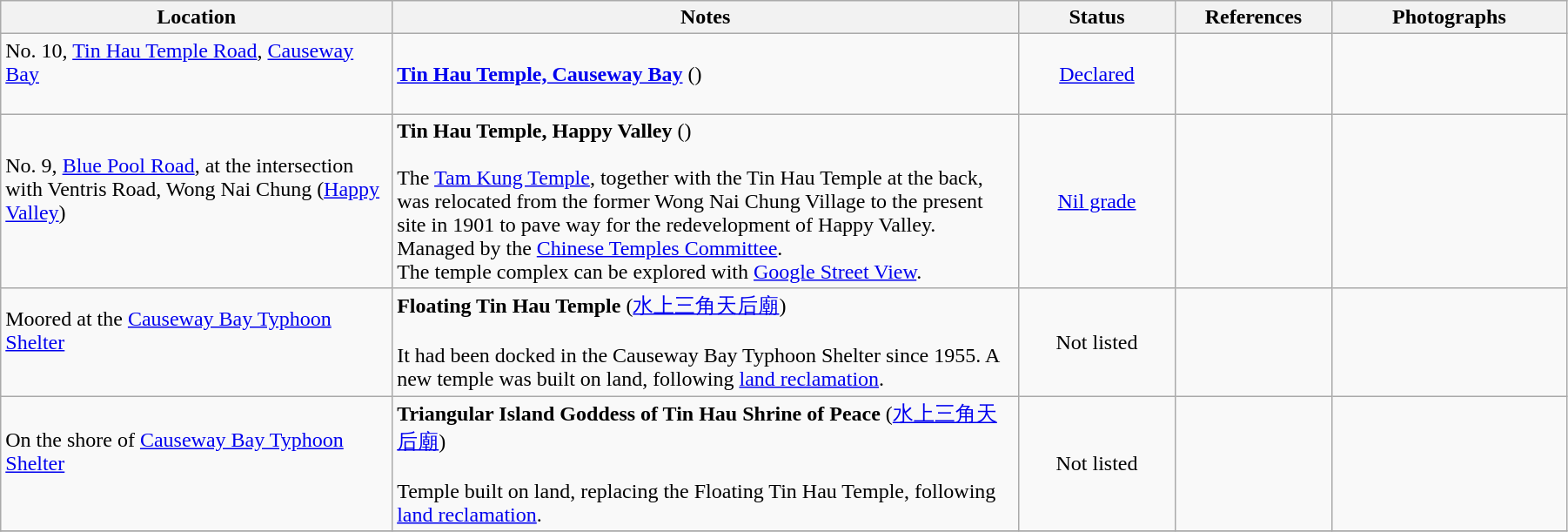<table class="wikitable sortable" style="width:95%">
<tr>
<th width="25%">Location</th>
<th width="40%">Notes</th>
<th width="10%">Status</th>
<th width="10%">References</th>
<th width="15%">Photographs</th>
</tr>
<tr>
<td>No. 10, <a href='#'>Tin Hau Temple Road</a>, <a href='#'>Causeway Bay</a><br><br></td>
<td><strong><a href='#'>Tin Hau Temple, Causeway Bay</a></strong> ()</td>
<td style="text-align:center"><a href='#'>Declared</a></td>
<td>   </td>
<td></td>
</tr>
<tr>
<td>No. 9, <a href='#'>Blue Pool Road</a>, at the intersection with Ventris Road, Wong Nai Chung (<a href='#'>Happy Valley</a>)<br><br></td>
<td><strong>Tin Hau Temple, Happy Valley</strong> ()<br><br>The <a href='#'>Tam Kung Temple</a>, together with the Tin Hau Temple at the back, was relocated from the former Wong Nai Chung Village to the present site in 1901 to pave way for the redevelopment of Happy Valley. Managed by the <a href='#'>Chinese Temples Committee</a>.<br>
The temple complex can be explored with <a href='#'>Google Street View</a>.</td>
<td style="text-align:center"><a href='#'>Nil grade</a></td>
<td>  </td>
<td></td>
</tr>
<tr>
<td>Moored at the <a href='#'>Causeway Bay Typhoon Shelter</a><br><br></td>
<td><strong>Floating Tin Hau Temple</strong> (<a href='#'>水上三角天后廟</a>)<br><br>It had been docked in the Causeway Bay Typhoon Shelter since 1955. A new temple was built on land, following <a href='#'>land reclamation</a>.</td>
<td style="text-align:center">Not listed</td>
<td> </td>
<td></td>
</tr>
<tr>
<td>On the shore of <a href='#'>Causeway Bay Typhoon Shelter</a><br><br></td>
<td><strong>Triangular Island Goddess of Tin Hau Shrine of Peace</strong> (<a href='#'>水上三角天后廟</a>)<br><br>Temple built on land, replacing the Floating Tin Hau Temple, following <a href='#'>land reclamation</a>.</td>
<td style="text-align:center">Not listed</td>
<td></td>
<td></td>
</tr>
<tr>
</tr>
</table>
